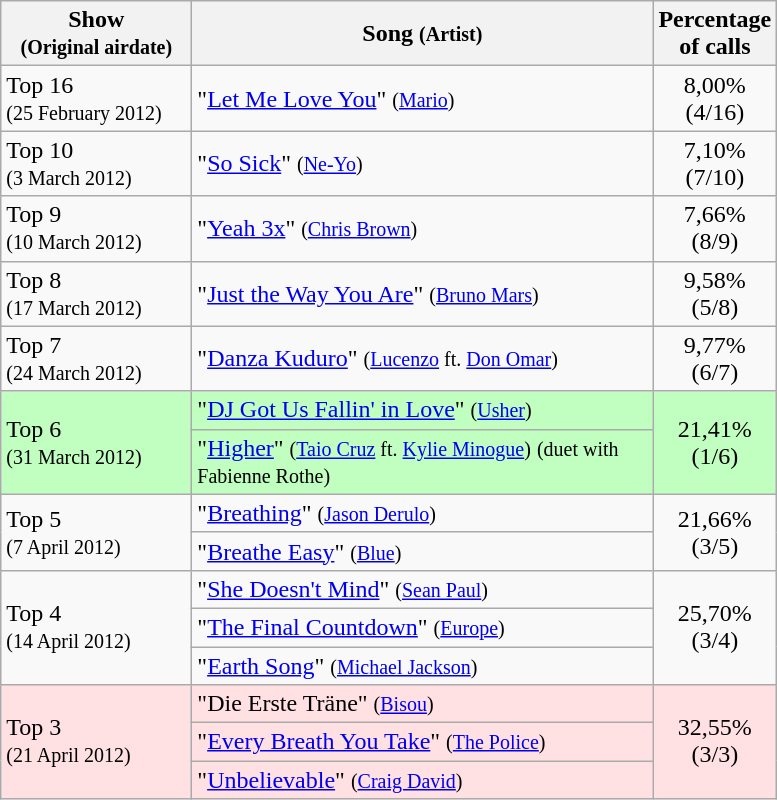<table class="wikitable">
<tr ">
<th style="width:120px;">Show<br><small>(Original airdate)</small></th>
<th style="width:300px;">Song <small>(Artist)</small></th>
<th style="width:28px;">Percentage of calls</th>
</tr>
<tr>
<td align="left">Top 16<br><small>(25 February 2012)</small></td>
<td align="left">"<a href='#'>Let Me Love You</a>" <small>(<a href='#'>Mario</a>)</small></td>
<td style="text-align:center;">8,00% (4/16)</td>
</tr>
<tr>
<td align="left">Top 10<br><small>(3 March 2012)</small></td>
<td align="left">"<a href='#'>So Sick</a>" <small>(<a href='#'>Ne-Yo</a>)</small></td>
<td style="text-align:center;">7,10% (7/10)</td>
</tr>
<tr>
<td align="left">Top 9<br><small>(10 March 2012)</small></td>
<td align="left">"<a href='#'>Yeah 3x</a>" <small>(<a href='#'>Chris Brown</a>)</small></td>
<td style="text-align:center;">7,66% (8/9)</td>
</tr>
<tr>
<td align="left">Top 8<br><small>(17 March 2012)</small></td>
<td align="left">"<a href='#'>Just the Way You Are</a>" <small>(<a href='#'>Bruno Mars</a>)</small></td>
<td style="text-align:center;">9,58% (5/8)</td>
</tr>
<tr>
<td align="left">Top 7<br><small>(24 March 2012)</small></td>
<td align="left">"<a href='#'>Danza Kuduro</a>" <small>(<a href='#'>Lucenzo</a> ft. <a href='#'>Don Omar</a>)</small></td>
<td style="text-align:center;">9,77% (6/7)</td>
</tr>
<tr style="background:#c1ffc1;">
<td align="left" rowspan=2>Top 6<br><small>(31 March 2012)</small></td>
<td align="left">"<a href='#'>DJ Got Us Fallin' in Love</a>" <small>(<a href='#'>Usher</a>)</small></td>
<td style="text-align:center;" rowspan=2>21,41% (1/6)</td>
</tr>
<tr style="background:#c1ffc1;">
<td align="left">"<a href='#'>Higher</a>" <small>(<a href='#'>Taio Cruz</a> ft. <a href='#'>Kylie Minogue</a>)</small> <small>(duet with Fabienne Rothe)</small></td>
</tr>
<tr>
<td align="left" rowspan=2>Top 5<br><small>(7 April 2012)</small></td>
<td align="left">"<a href='#'>Breathing</a>" <small>(<a href='#'>Jason Derulo</a>)</small></td>
<td style="text-align:center;" rowspan=2>21,66% (3/5)</td>
</tr>
<tr>
<td align="left">"<a href='#'>Breathe Easy</a>" <small>(<a href='#'>Blue</a>)</small></td>
</tr>
<tr>
<td align="left" rowspan=3>Top 4<br><small>(14 April 2012)</small></td>
<td align="left">"<a href='#'>She Doesn't Mind</a>" <small>(<a href='#'>Sean Paul</a>)</small></td>
<td style="text-align:center;" rowspan=3>25,70% (3/4)</td>
</tr>
<tr>
<td align="left">"<a href='#'>The Final Countdown</a>" <small>(<a href='#'>Europe</a>)</small></td>
</tr>
<tr>
<td align="left">"<a href='#'>Earth Song</a>" <small>(<a href='#'>Michael Jackson</a>)</small></td>
</tr>
<tr bgcolor="#FFE1E4">
<td align="left" rowspan=3>Top 3<br><small>(21 April 2012)</small></td>
<td align="left">"Die Erste Träne" <small>(<a href='#'>Bisou</a>)</small></td>
<td style="text-align:center;" rowspan=3>32,55% (3/3)</td>
</tr>
<tr bgcolor="#FFE1E4">
<td align="left">"<a href='#'>Every Breath You Take</a>" <small>(<a href='#'>The Police</a>)</small></td>
</tr>
<tr bgcolor="#FFE1E4">
<td align="left">"<a href='#'>Unbelievable</a>" <small>(<a href='#'>Craig David</a>)</small></td>
</tr>
</table>
